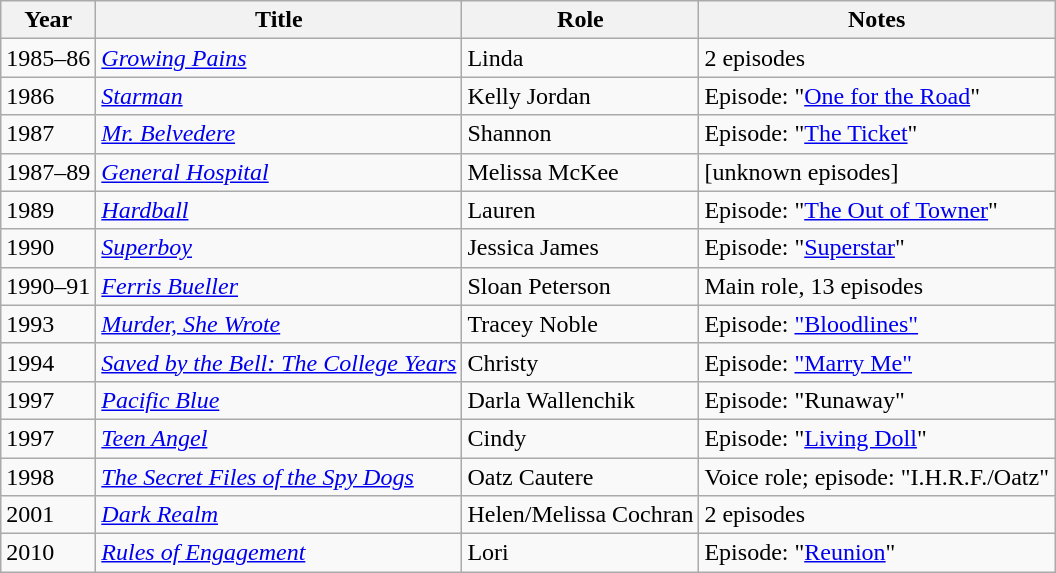<table class="wikitable sortable">
<tr>
<th>Year</th>
<th>Title</th>
<th>Role</th>
<th class="unsortable">Notes</th>
</tr>
<tr>
<td>1985–86</td>
<td><em><a href='#'>Growing Pains</a></em></td>
<td>Linda</td>
<td>2 episodes</td>
</tr>
<tr>
<td>1986</td>
<td><em><a href='#'>Starman</a></em></td>
<td>Kelly Jordan</td>
<td>Episode: "<a href='#'>One for the Road</a>"</td>
</tr>
<tr>
<td>1987</td>
<td><em><a href='#'>Mr. Belvedere</a></em></td>
<td>Shannon</td>
<td>Episode: "<a href='#'>The Ticket</a>"</td>
</tr>
<tr>
<td>1987–89</td>
<td><em><a href='#'>General Hospital</a></em></td>
<td>Melissa McKee</td>
<td>[unknown episodes]</td>
</tr>
<tr>
<td>1989</td>
<td><em><a href='#'>Hardball</a></em></td>
<td>Lauren</td>
<td>Episode: "<a href='#'>The Out of Towner</a>"</td>
</tr>
<tr>
<td>1990</td>
<td><em><a href='#'>Superboy</a></em></td>
<td>Jessica James</td>
<td>Episode: "<a href='#'>Superstar</a>"</td>
</tr>
<tr>
<td>1990–91</td>
<td><em><a href='#'>Ferris Bueller</a></em></td>
<td>Sloan Peterson</td>
<td>Main role, 13 episodes</td>
</tr>
<tr>
<td>1993</td>
<td><em><a href='#'>Murder, She Wrote</a></em></td>
<td>Tracey Noble</td>
<td>Episode: <a href='#'>"Bloodlines"</a></td>
</tr>
<tr>
<td>1994</td>
<td><em><a href='#'>Saved by the Bell: The College Years</a></em></td>
<td>Christy</td>
<td>Episode: <a href='#'>"Marry Me"</a></td>
</tr>
<tr>
<td>1997</td>
<td><em><a href='#'>Pacific Blue</a></em></td>
<td>Darla Wallenchik</td>
<td>Episode: "Runaway"</td>
</tr>
<tr>
<td>1997</td>
<td><em><a href='#'>Teen Angel</a></em></td>
<td>Cindy</td>
<td>Episode: "<a href='#'>Living Doll</a>"</td>
</tr>
<tr>
<td>1998</td>
<td><em><a href='#'>The Secret Files of the Spy Dogs</a></em></td>
<td>Oatz Cautere</td>
<td>Voice role; episode: "I.H.R.F./Oatz"</td>
</tr>
<tr>
<td>2001</td>
<td><em><a href='#'>Dark Realm</a></em></td>
<td>Helen/Melissa Cochran</td>
<td>2 episodes</td>
</tr>
<tr>
<td>2010</td>
<td><em><a href='#'>Rules of Engagement</a></em></td>
<td>Lori</td>
<td>Episode: "<a href='#'>Reunion</a>"</td>
</tr>
</table>
